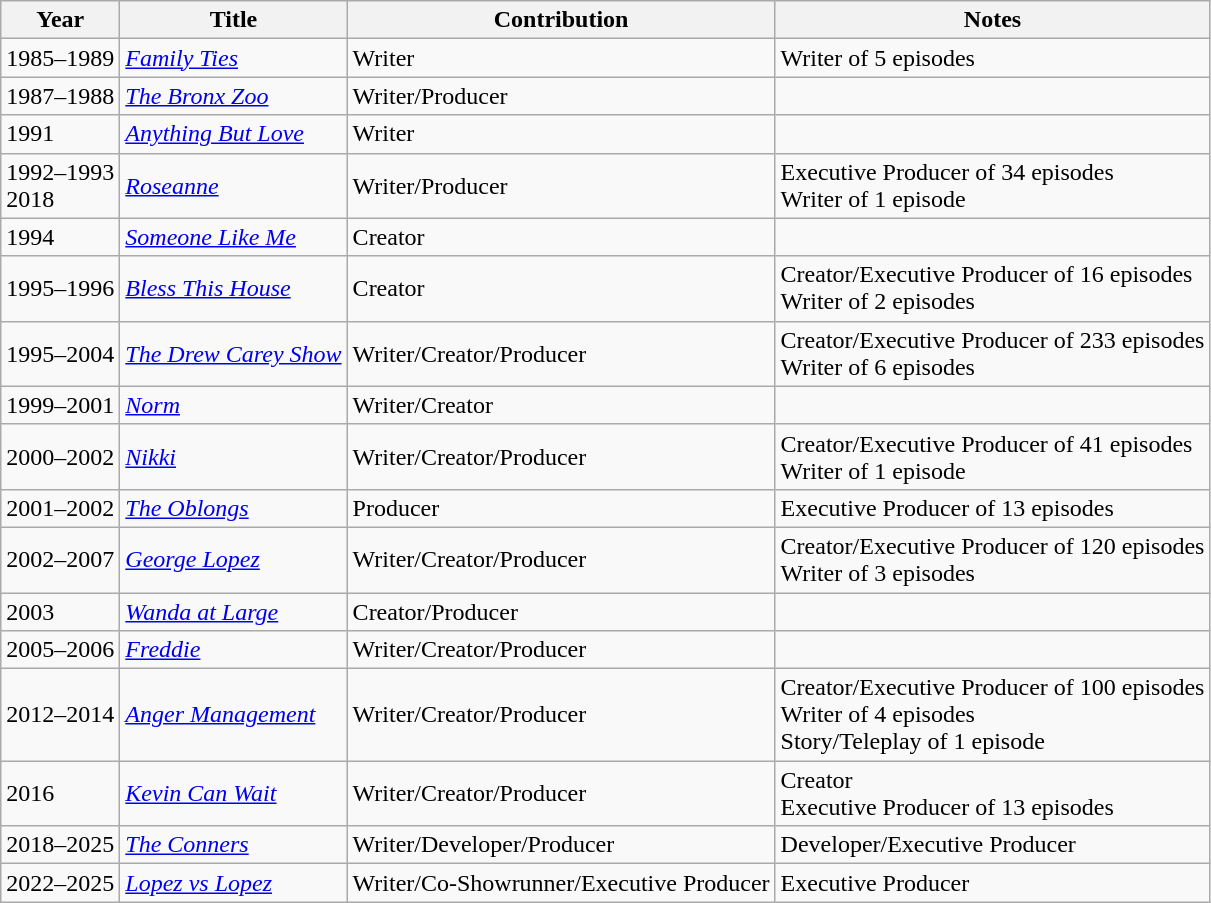<table class="wikitable">
<tr>
<th>Year</th>
<th>Title</th>
<th>Contribution</th>
<th>Notes</th>
</tr>
<tr>
<td>1985–1989</td>
<td><em><a href='#'>Family Ties</a></em></td>
<td>Writer</td>
<td>Writer of 5 episodes</td>
</tr>
<tr>
<td>1987–1988</td>
<td><em><a href='#'>The Bronx Zoo</a></em></td>
<td>Writer/Producer</td>
<td></td>
</tr>
<tr>
<td>1991</td>
<td><em><a href='#'>Anything But Love</a></em></td>
<td>Writer</td>
<td></td>
</tr>
<tr>
<td>1992–1993 <br> 2018</td>
<td><em><a href='#'>Roseanne</a></em></td>
<td>Writer/Producer</td>
<td>Executive Producer of 34 episodes <br> Writer of 1 episode</td>
</tr>
<tr>
<td>1994</td>
<td><em><a href='#'>Someone Like Me</a></em></td>
<td>Creator</td>
<td></td>
</tr>
<tr>
<td>1995–1996</td>
<td><em><a href='#'>Bless This House</a></em></td>
<td>Creator</td>
<td>Creator/Executive Producer of 16 episodes <br> Writer of 2 episodes</td>
</tr>
<tr>
<td>1995–2004</td>
<td><em><a href='#'>The Drew Carey Show</a></em></td>
<td>Writer/Creator/Producer</td>
<td>Creator/Executive Producer of 233 episodes <br> Writer of 6 episodes</td>
</tr>
<tr>
<td>1999–2001</td>
<td><em><a href='#'>Norm</a></em></td>
<td>Writer/Creator</td>
<td></td>
</tr>
<tr>
<td>2000–2002</td>
<td><em><a href='#'>Nikki</a></em></td>
<td>Writer/Creator/Producer</td>
<td>Creator/Executive Producer of 41 episodes <br> Writer of 1 episode</td>
</tr>
<tr>
<td>2001–2002</td>
<td><em><a href='#'>The Oblongs</a></em></td>
<td>Producer</td>
<td>Executive Producer of 13 episodes</td>
</tr>
<tr>
<td>2002–2007</td>
<td><em><a href='#'>George Lopez</a></em></td>
<td>Writer/Creator/Producer</td>
<td>Creator/Executive Producer of 120 episodes <br> Writer of 3 episodes</td>
</tr>
<tr>
<td>2003</td>
<td><em><a href='#'>Wanda at Large</a></em></td>
<td>Creator/Producer</td>
<td></td>
</tr>
<tr>
<td>2005–2006</td>
<td><em><a href='#'>Freddie</a></em></td>
<td>Writer/Creator/Producer</td>
<td></td>
</tr>
<tr>
<td>2012–2014</td>
<td><em><a href='#'>Anger Management</a></em></td>
<td>Writer/Creator/Producer</td>
<td>Creator/Executive Producer of 100 episodes <br> Writer of 4 episodes <br> Story/Teleplay of 1 episode</td>
</tr>
<tr>
<td>2016</td>
<td><em><a href='#'>Kevin Can Wait</a></em></td>
<td>Writer/Creator/Producer</td>
<td>Creator<br>Executive Producer of 13 episodes</td>
</tr>
<tr>
<td>2018–2025</td>
<td><em><a href='#'>The Conners</a></em></td>
<td>Writer/Developer/Producer</td>
<td>Developer/Executive Producer</td>
</tr>
<tr>
<td>2022–2025</td>
<td><em><a href='#'>Lopez vs Lopez</a></em></td>
<td>Writer/Co-Showrunner/Executive Producer</td>
<td>Executive Producer</td>
</tr>
</table>
